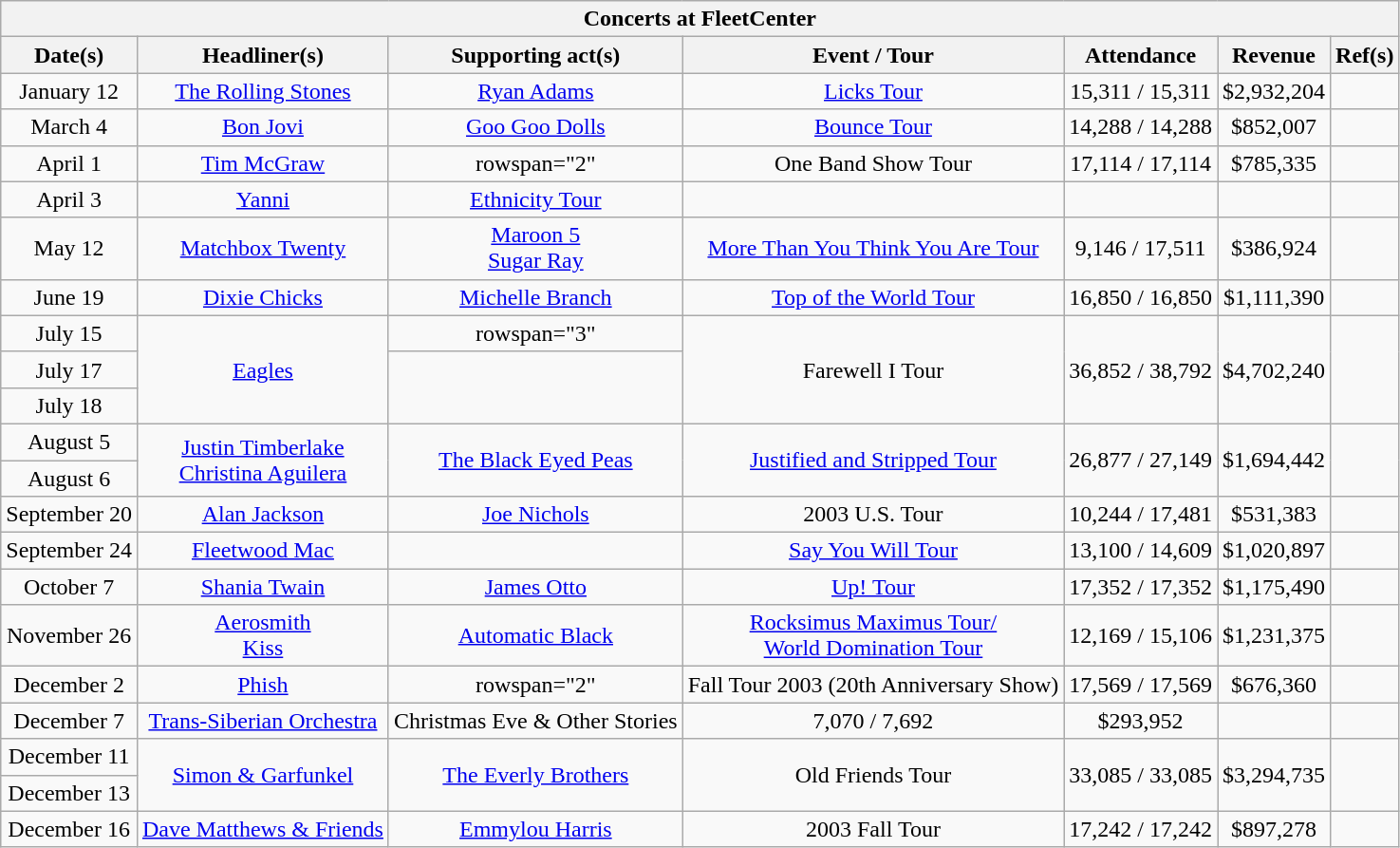<table class="wikitable mw-collapsible mw-collapsed" style="text-align:center;">
<tr>
<th colspan="7">Concerts at FleetCenter</th>
</tr>
<tr>
<th>Date(s)</th>
<th>Headliner(s)</th>
<th>Supporting act(s)</th>
<th>Event / Tour</th>
<th>Attendance</th>
<th>Revenue</th>
<th>Ref(s)</th>
</tr>
<tr>
<td>January 12</td>
<td><a href='#'>The Rolling Stones</a></td>
<td><a href='#'>Ryan Adams</a></td>
<td><a href='#'>Licks Tour</a></td>
<td>15,311 / 15,311</td>
<td>$2,932,204</td>
<td></td>
</tr>
<tr>
<td>March 4</td>
<td><a href='#'>Bon Jovi</a></td>
<td><a href='#'>Goo Goo Dolls</a></td>
<td><a href='#'>Bounce Tour</a></td>
<td>14,288 / 14,288</td>
<td>$852,007</td>
<td></td>
</tr>
<tr>
<td>April 1</td>
<td><a href='#'>Tim McGraw</a></td>
<td>rowspan="2" </td>
<td>One Band Show Tour</td>
<td>17,114 / 17,114</td>
<td>$785,335</td>
<td></td>
</tr>
<tr>
<td>April 3</td>
<td><a href='#'>Yanni</a></td>
<td><a href='#'>Ethnicity Tour</a></td>
<td></td>
<td></td>
<td></td>
</tr>
<tr>
<td>May 12</td>
<td><a href='#'>Matchbox Twenty</a></td>
<td><a href='#'>Maroon 5</a><br><a href='#'>Sugar Ray</a></td>
<td><a href='#'>More Than You Think You Are Tour</a></td>
<td>9,146 / 17,511</td>
<td>$386,924</td>
<td></td>
</tr>
<tr>
<td>June 19</td>
<td><a href='#'>Dixie Chicks</a></td>
<td><a href='#'>Michelle Branch</a></td>
<td><a href='#'>Top of the World Tour</a></td>
<td>16,850 / 16,850</td>
<td>$1,111,390</td>
<td></td>
</tr>
<tr>
<td>July 15</td>
<td rowspan="3"><a href='#'>Eagles</a></td>
<td>rowspan="3" </td>
<td rowspan="3">Farewell I Tour</td>
<td rowspan="3">36,852 / 38,792</td>
<td rowspan="3">$4,702,240</td>
<td rowspan="3"></td>
</tr>
<tr>
<td>July 17</td>
</tr>
<tr>
<td>July 18</td>
</tr>
<tr>
<td>August 5</td>
<td rowspan="2"><a href='#'>Justin Timberlake</a><br><a href='#'>Christina Aguilera</a></td>
<td rowspan="2"><a href='#'>The Black Eyed Peas</a></td>
<td rowspan="2"><a href='#'>Justified and Stripped Tour</a></td>
<td rowspan="2">26,877 / 27,149</td>
<td rowspan="2">$1,694,442</td>
<td rowspan="2"></td>
</tr>
<tr>
<td>August 6</td>
</tr>
<tr>
<td>September 20</td>
<td><a href='#'>Alan Jackson</a></td>
<td><a href='#'>Joe Nichols</a></td>
<td>2003 U.S. Tour</td>
<td>10,244 / 17,481</td>
<td>$531,383</td>
<td></td>
</tr>
<tr>
<td>September 24</td>
<td><a href='#'>Fleetwood Mac</a></td>
<td></td>
<td><a href='#'>Say You Will Tour</a></td>
<td>13,100 / 14,609</td>
<td>$1,020,897</td>
<td></td>
</tr>
<tr>
<td>October 7</td>
<td><a href='#'>Shania Twain</a></td>
<td><a href='#'>James Otto</a></td>
<td><a href='#'>Up! Tour</a></td>
<td>17,352 / 17,352</td>
<td>$1,175,490</td>
<td></td>
</tr>
<tr>
<td>November 26</td>
<td><a href='#'>Aerosmith</a><br><a href='#'>Kiss</a></td>
<td><a href='#'>Automatic Black</a></td>
<td><a href='#'>Rocksimus Maximus Tour/<br>World Domination Tour</a></td>
<td>12,169 / 15,106</td>
<td>$1,231,375</td>
<td></td>
</tr>
<tr>
<td>December 2</td>
<td><a href='#'>Phish</a></td>
<td>rowspan="2" </td>
<td>Fall Tour 2003 (20th Anniversary Show)</td>
<td>17,569 / 17,569</td>
<td>$676,360</td>
<td></td>
</tr>
<tr>
<td>December 7</td>
<td><a href='#'>Trans-Siberian Orchestra</a></td>
<td>Christmas Eve & Other Stories</td>
<td>7,070 / 7,692</td>
<td>$293,952</td>
<td></td>
</tr>
<tr>
<td>December 11</td>
<td rowspan="2"><a href='#'>Simon & Garfunkel</a></td>
<td rowspan="2"><a href='#'>The Everly Brothers</a></td>
<td rowspan="2">Old Friends Tour</td>
<td rowspan="2">33,085 / 33,085</td>
<td rowspan="2">$3,294,735</td>
<td rowspan="2"></td>
</tr>
<tr>
<td>December 13</td>
</tr>
<tr>
<td>December 16</td>
<td><a href='#'>Dave Matthews & Friends</a></td>
<td><a href='#'>Emmylou Harris</a></td>
<td>2003 Fall Tour</td>
<td>17,242 / 17,242</td>
<td>$897,278</td>
<td></td>
</tr>
</table>
